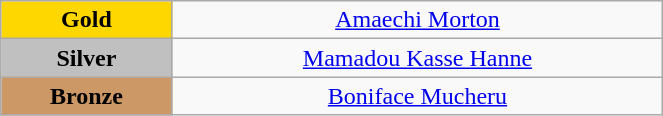<table class="wikitable" style=" text-align:center; " width="35%">
<tr>
<td bgcolor="gold"><strong>Gold</strong></td>
<td><a href='#'>Amaechi Morton</a><br>  <small><em></em></small></td>
</tr>
<tr>
<td bgcolor="silver"><strong>Silver</strong></td>
<td><a href='#'>Mamadou Kasse Hanne</a><br>  <small><em></em></small></td>
</tr>
<tr>
<td bgcolor="CC9966"><strong>Bronze</strong></td>
<td><a href='#'>Boniface Mucheru</a><br>  <small><em></em></small></td>
</tr>
</table>
